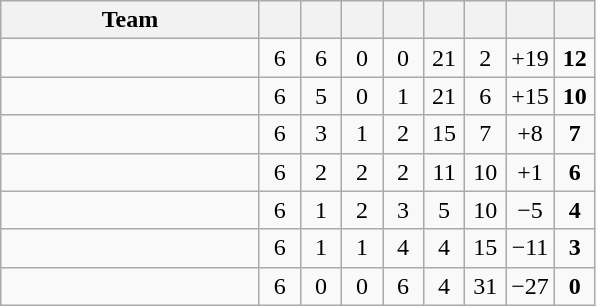<table class="wikitable" style="text-align:center">
<tr>
<th width=165>Team</th>
<th width=20></th>
<th width=20></th>
<th width=20></th>
<th width=20></th>
<th width=20></th>
<th width=20></th>
<th width=20></th>
<th width=20></th>
</tr>
<tr align=center>
<td align=left></td>
<td>6</td>
<td>6</td>
<td>0</td>
<td>0</td>
<td>21</td>
<td>2</td>
<td>+19</td>
<td><strong>12</strong></td>
</tr>
<tr align=center>
<td align=left></td>
<td>6</td>
<td>5</td>
<td>0</td>
<td>1</td>
<td>21</td>
<td>6</td>
<td>+15</td>
<td><strong>10</strong></td>
</tr>
<tr align=center>
<td align=left></td>
<td>6</td>
<td>3</td>
<td>1</td>
<td>2</td>
<td>15</td>
<td>7</td>
<td>+8</td>
<td><strong>7</strong></td>
</tr>
<tr align=center>
<td align=left></td>
<td>6</td>
<td>2</td>
<td>2</td>
<td>2</td>
<td>11</td>
<td>10</td>
<td>+1</td>
<td><strong>6</strong></td>
</tr>
<tr align=center>
<td align=left></td>
<td>6</td>
<td>1</td>
<td>2</td>
<td>3</td>
<td>5</td>
<td>10</td>
<td>−5</td>
<td><strong>4</strong></td>
</tr>
<tr align=center>
<td align=left></td>
<td>6</td>
<td>1</td>
<td>1</td>
<td>4</td>
<td>4</td>
<td>15</td>
<td>−11</td>
<td><strong>3</strong></td>
</tr>
<tr align=center>
<td align=left></td>
<td>6</td>
<td>0</td>
<td>0</td>
<td>6</td>
<td>4</td>
<td>31</td>
<td>−27</td>
<td><strong>0</strong></td>
</tr>
</table>
